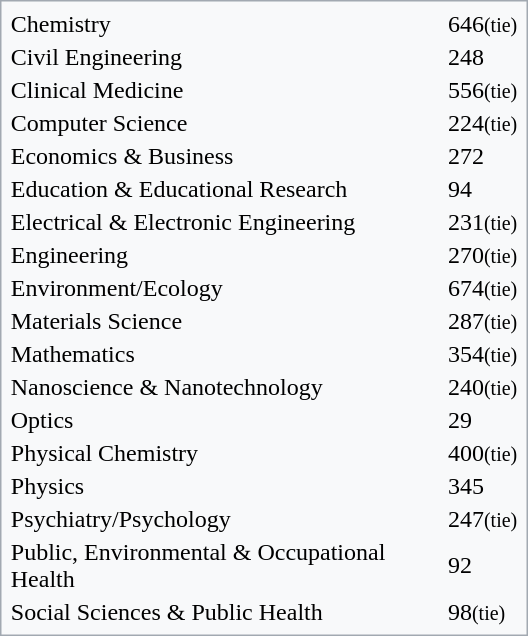<table class="floatright" style="background-color:#f8f9fa; border: 1px solid #a2a9b1; color:black; padding:0.2em; max-width:22em;">
<tr>
<td>Chemistry</td>
<td>646<small>(tie)</small></td>
</tr>
<tr>
<td>Civil Engineering</td>
<td>248</td>
</tr>
<tr>
<td>Clinical Medicine</td>
<td>556<small>(tie)</small></td>
</tr>
<tr>
<td>Computer Science</td>
<td>224<small>(tie)</small></td>
</tr>
<tr>
<td>Economics & Business</td>
<td>272</td>
</tr>
<tr>
<td>Education & Educational Research</td>
<td>94</td>
</tr>
<tr>
<td>Electrical & Electronic Engineering</td>
<td>231<small>(tie)</small></td>
</tr>
<tr>
<td>Engineering</td>
<td>270<small>(tie)</small></td>
</tr>
<tr>
<td>Environment/Ecology</td>
<td>674<small>(tie)</small></td>
</tr>
<tr>
<td>Materials Science</td>
<td>287<small>(tie)</small></td>
</tr>
<tr>
<td>Mathematics</td>
<td>354<small>(tie)</small></td>
</tr>
<tr>
<td>Nanoscience & Nanotechnology</td>
<td>240<small>(tie)</small></td>
</tr>
<tr>
<td>Optics</td>
<td>29</td>
</tr>
<tr>
<td>Physical Chemistry</td>
<td>400<small>(tie)</small></td>
</tr>
<tr>
<td>Physics</td>
<td>345</td>
</tr>
<tr>
<td>Psychiatry/Psychology</td>
<td>247<small>(tie)</small></td>
</tr>
<tr>
<td>Public, Environmental & Occupational Health</td>
<td>92</td>
</tr>
<tr>
<td>Social Sciences & Public Health</td>
<td>98<small>(tie)</small></td>
</tr>
</table>
